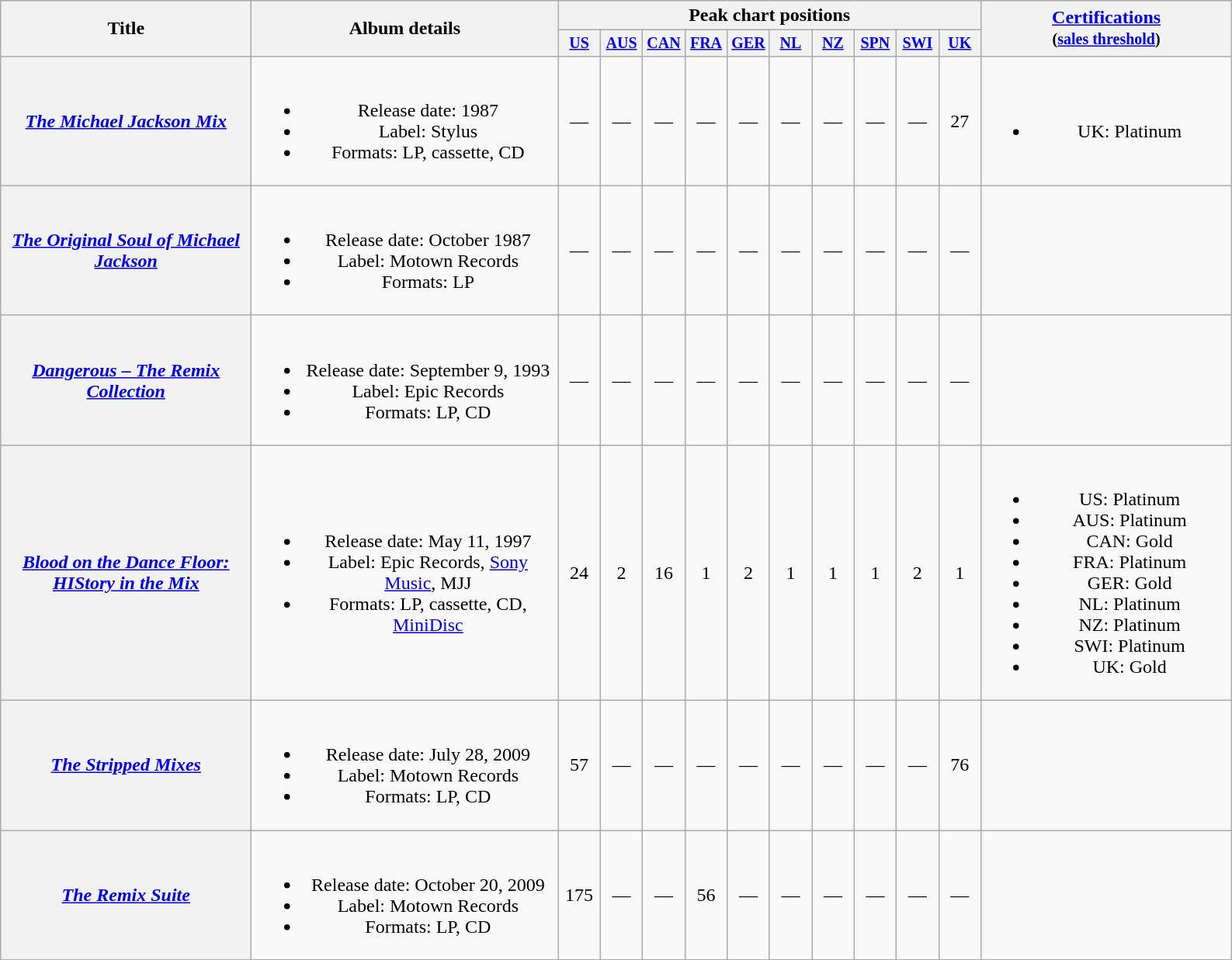<table class="wikitable plainrowheaders" style="text-align:center;">
<tr>
<th rowspan="2" style="width:13em;" scope=col>Title</th>
<th rowspan="2" style="width:16em;" scope=col>Album details</th>
<th colspan="10" scope=col>Peak chart positions</th>
<th rowspan="2" style="width:13em;" scope=col><a href='#'>Certifications</a><br><small>(<a href='#'>sales threshold</a>)</small></th>
</tr>
<tr style="font-size:smaller;">
<th width="30"scope=col><a href='#'>US</a><br></th>
<th width="30" scope=col><a href='#'>AUS</a><br></th>
<th width="30" scope=col><a href='#'>CAN</a><br></th>
<th width="30" scope=col><a href='#'>FRA</a><br></th>
<th width="30" scope=col><a href='#'>GER</a><br></th>
<th width="30" scope=col><a href='#'>NL</a><br></th>
<th width="30" scope=col><a href='#'>NZ</a><br></th>
<th width="30" scope=col><a href='#'>SPN</a><br></th>
<th width="30" scope=col><a href='#'>SWI</a><br></th>
<th width="30" scope=col><a href='#'>UK</a><br></th>
</tr>
<tr>
<th scope="row"><em><a href='#'>The Michael Jackson Mix</a></em></th>
<td><br><ul><li>Release date: 1987</li><li>Label: Stylus</li><li>Formats: LP, cassette, CD</li></ul></td>
<td>—</td>
<td>—</td>
<td>—</td>
<td>—</td>
<td>—</td>
<td>—</td>
<td>—</td>
<td>—</td>
<td>—</td>
<td>27</td>
<td><br><ul><li>UK: Platinum</li></ul></td>
</tr>
<tr>
<th scope="row"><em><a href='#'>The Original Soul of Michael Jackson</a></em></th>
<td><br><ul><li>Release date: October 1987</li><li>Label: Motown Records</li><li>Formats: LP</li></ul></td>
<td>—</td>
<td>—</td>
<td>—</td>
<td>—</td>
<td>—</td>
<td>—</td>
<td>—</td>
<td>—</td>
<td>—</td>
<td>—</td>
<td></td>
</tr>
<tr>
<th scope="row"><em><a href='#'>Dangerous – The Remix Collection</a></em></th>
<td><br><ul><li>Release date: September 9, 1993</li><li>Label: Epic Records</li><li>Formats: LP, CD</li></ul></td>
<td>—</td>
<td>—</td>
<td>—</td>
<td>—</td>
<td>—</td>
<td>—</td>
<td>—</td>
<td>—</td>
<td>—</td>
<td>—</td>
<td></td>
</tr>
<tr>
<th scope="row"><em><a href='#'>Blood on the Dance Floor: HIStory in the Mix</a></em></th>
<td><br><ul><li>Release date: May 11, 1997</li><li>Label: Epic Records, <a href='#'>Sony Music</a>, MJJ</li><li>Formats: LP, cassette, CD, <a href='#'>MiniDisc</a></li></ul></td>
<td>24</td>
<td>2</td>
<td>16</td>
<td>1</td>
<td>2</td>
<td>1</td>
<td>1</td>
<td>1</td>
<td>2</td>
<td>1</td>
<td><br><ul><li>US: Platinum</li><li>AUS: Platinum</li><li>CAN: Gold</li><li>FRA: Platinum</li><li>GER: Gold</li><li>NL: Platinum</li><li>NZ: Platinum</li><li>SWI: Platinum</li><li>UK: Gold</li></ul></td>
</tr>
<tr>
<th scope="row"><em><a href='#'>The Stripped Mixes</a></em></th>
<td><br><ul><li>Release date: July 28, 2009</li><li>Label: Motown Records</li><li>Formats: LP, CD</li></ul></td>
<td>57</td>
<td>—</td>
<td>—</td>
<td>—</td>
<td>—</td>
<td>—</td>
<td>—</td>
<td>—</td>
<td>—</td>
<td>76</td>
<td></td>
</tr>
<tr>
<th scope="row"><em><a href='#'>The Remix Suite</a></em></th>
<td><br><ul><li>Release date: October 20, 2009</li><li>Label: Motown Records</li><li>Formats: LP, CD</li></ul></td>
<td>175</td>
<td>—</td>
<td>—</td>
<td>56</td>
<td>—</td>
<td>—</td>
<td>—</td>
<td>—</td>
<td>—</td>
<td>—</td>
<td></td>
</tr>
<tr>
</tr>
</table>
